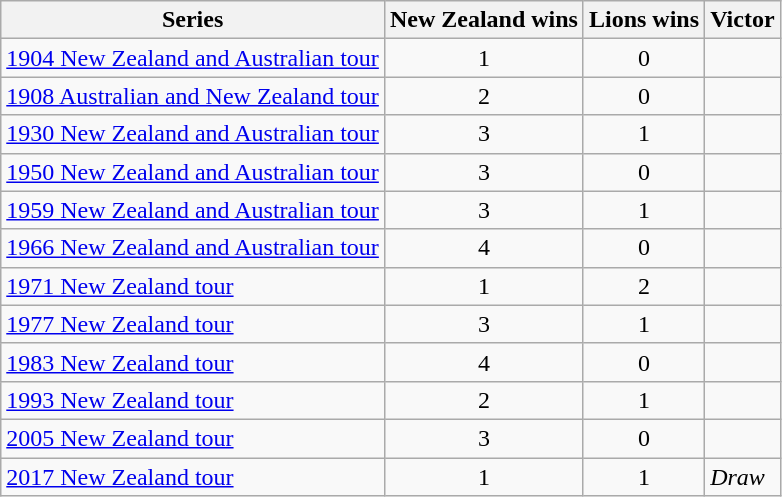<table class="wikitable">
<tr>
<th>Series</th>
<th>New Zealand wins</th>
<th>Lions wins</th>
<th>Victor</th>
</tr>
<tr>
<td><a href='#'>1904 New Zealand and Australian tour</a></td>
<td style="text-align:center">1</td>
<td style="text-align:center">0</td>
<td></td>
</tr>
<tr>
<td><a href='#'>1908 Australian and New Zealand tour</a></td>
<td style="text-align:center">2</td>
<td style="text-align:center">0</td>
<td></td>
</tr>
<tr>
<td><a href='#'>1930 New Zealand and Australian tour</a></td>
<td style="text-align:center">3</td>
<td style="text-align:center">1</td>
<td></td>
</tr>
<tr>
<td><a href='#'>1950 New Zealand and Australian tour</a></td>
<td style="text-align:center">3</td>
<td style="text-align:center">0</td>
<td></td>
</tr>
<tr>
<td><a href='#'>1959 New Zealand and Australian tour</a></td>
<td style="text-align:center">3</td>
<td style="text-align:center">1</td>
<td></td>
</tr>
<tr>
<td><a href='#'>1966 New Zealand and Australian tour</a></td>
<td style="text-align:center">4</td>
<td style="text-align:center">0</td>
<td></td>
</tr>
<tr>
<td><a href='#'>1971 New Zealand tour</a></td>
<td style="text-align:center">1</td>
<td style="text-align:center">2</td>
<td></td>
</tr>
<tr>
<td><a href='#'>1977 New Zealand tour</a></td>
<td style="text-align:center">3</td>
<td style="text-align:center">1</td>
<td></td>
</tr>
<tr>
<td><a href='#'>1983 New Zealand tour</a></td>
<td style="text-align:center">4</td>
<td style="text-align:center">0</td>
<td></td>
</tr>
<tr>
<td><a href='#'>1993 New Zealand tour</a></td>
<td style="text-align:center">2</td>
<td style="text-align:center">1</td>
<td></td>
</tr>
<tr>
<td><a href='#'>2005 New Zealand tour</a></td>
<td style="text-align:center">3</td>
<td style="text-align:center">0</td>
<td></td>
</tr>
<tr>
<td><a href='#'>2017 New Zealand tour</a></td>
<td style="text-align:center">1</td>
<td style="text-align:center">1</td>
<td><em>Draw</em></td>
</tr>
</table>
